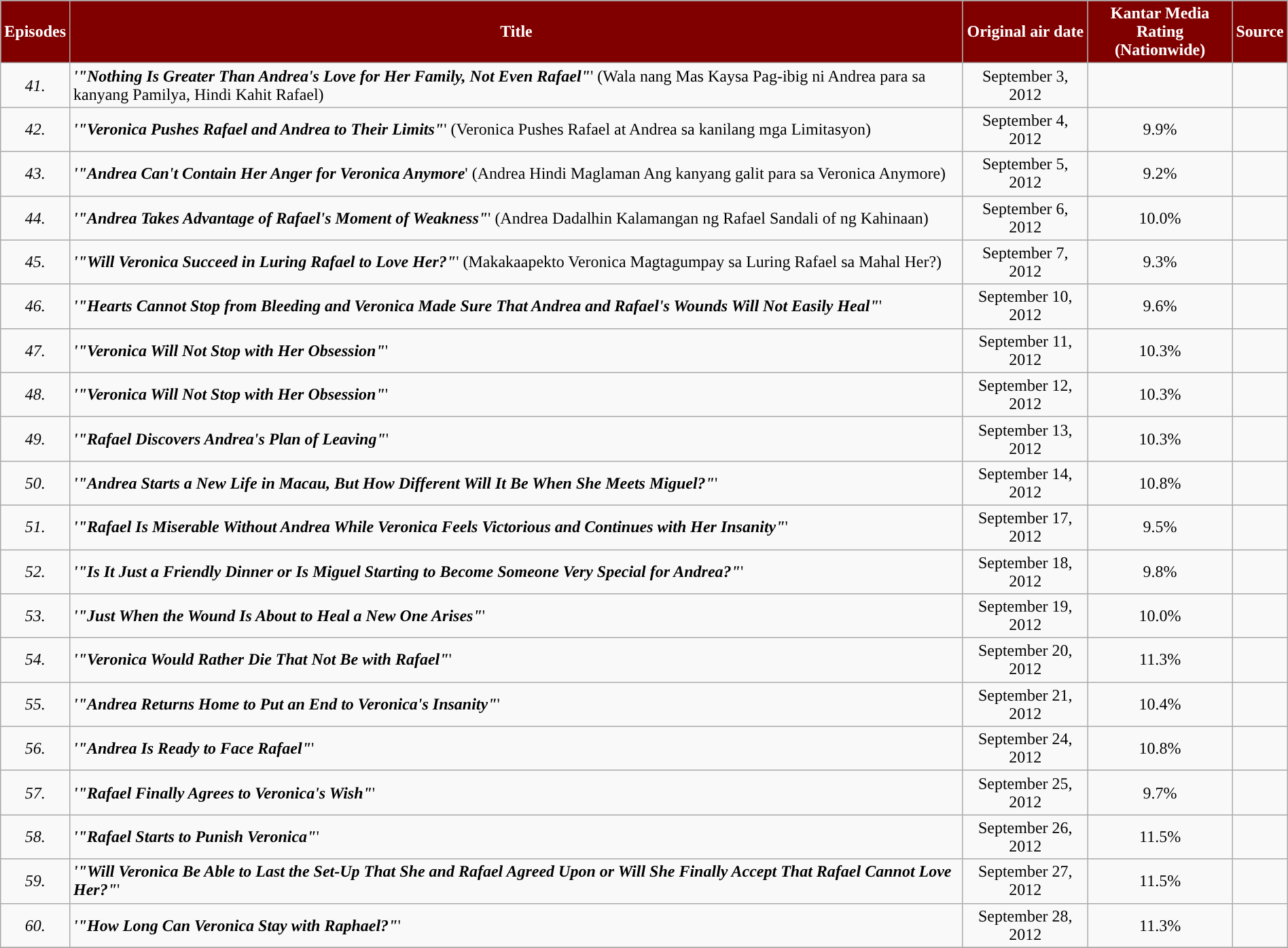<table class="wikitable" style="text-align:center; font-size:100%; line-height:18px;" width="100%">
<tr style="color:black;">
<th style="background:#800000; color:#ffffff">Episodes</th>
<th style="background:#800000; color:#ffffff">Title</th>
<th style="background:#800000; color:#ffffff">Original air date</th>
<th style="background:#800000; color:#ffffff">Kantar Media Rating <br> (Nationwide)</th>
<th style="background:#800000; color:#ffffff">Source</th>
</tr>
<tr style="text-align: center">
<td><em>41.</em></td>
<td align="left"><strong><em>'"Nothing Is Greater Than Andrea's Love for Her Family, Not Even Rafael"</em></strong>' (Wala nang Mas Kaysa Pag-ibig ni Andrea para sa kanyang Pamilya, Hindi Kahit Rafael)</td>
<td>September 3, 2012</td>
<td></td>
<td></td>
</tr>
<tr>
<td><em>42.</em></td>
<td align="left"><strong><em>'"Veronica Pushes Rafael and Andrea to Their Limits"</em></strong>' (Veronica Pushes Rafael at Andrea sa kanilang mga Limitasyon)</td>
<td>September 4, 2012</td>
<td>9.9%</td>
<td></td>
</tr>
<tr>
<td><em>43.</em></td>
<td align="left"><strong><em>'"Andrea Can't Contain Her Anger for Veronica Anymore</em></strong>' (Andrea Hindi Maglaman Ang kanyang galit para sa Veronica Anymore)</td>
<td>September 5, 2012</td>
<td>9.2%</td>
<td></td>
</tr>
<tr>
<td><em>44.</em></td>
<td align="left"><strong><em>'"Andrea Takes Advantage of Rafael's Moment of Weakness"</em></strong>' (Andrea Dadalhin Kalamangan ng Rafael Sandali of ng Kahinaan)</td>
<td>September 6, 2012</td>
<td>10.0%</td>
<td></td>
</tr>
<tr>
<td><em>45.</em></td>
<td align="left"><strong><em>'"Will Veronica Succeed in Luring Rafael to Love Her?"</em></strong>' (Makakaapekto Veronica Magtagumpay sa Luring Rafael sa Mahal Her?)</td>
<td>September 7, 2012</td>
<td>9.3%</td>
<td></td>
</tr>
<tr>
<td><em>46.</em></td>
<td align="left"><strong><em>'"Hearts Cannot Stop from Bleeding and Veronica Made Sure That Andrea and Rafael's Wounds Will Not Easily Heal"</em></strong>'</td>
<td>September 10, 2012</td>
<td>9.6%</td>
<td></td>
</tr>
<tr>
<td><em>47.</em></td>
<td align="left"><strong><em>'"Veronica Will Not Stop with Her Obsession"</em></strong>'</td>
<td>September 11, 2012</td>
<td>10.3%</td>
<td></td>
</tr>
<tr>
<td><em>48.</em></td>
<td align="left"><strong><em>'"Veronica Will Not Stop with Her Obsession"</em></strong>'</td>
<td>September 12, 2012</td>
<td>10.3%</td>
<td></td>
</tr>
<tr>
<td><em>49.</em></td>
<td align="left"><strong><em>'"Rafael Discovers Andrea's Plan of Leaving"</em></strong>'</td>
<td>September 13, 2012</td>
<td>10.3%</td>
<td></td>
</tr>
<tr>
<td><em>50.</em></td>
<td align="left"><strong><em>'"Andrea Starts a New Life in Macau, But How Different Will It Be When She Meets Miguel?"</em></strong>'</td>
<td>September 14, 2012</td>
<td>10.8%</td>
<td></td>
</tr>
<tr>
<td><em>51.</em></td>
<td align="left"><strong><em>'"Rafael Is Miserable Without Andrea While Veronica Feels Victorious and Continues with Her Insanity"</em></strong>'</td>
<td>September 17, 2012</td>
<td>9.5%</td>
<td></td>
</tr>
<tr>
<td><em>52.</em></td>
<td align="left"><strong><em>'"Is It Just a Friendly Dinner or Is Miguel Starting to Become Someone Very Special for Andrea?"</em></strong>'</td>
<td>September 18, 2012</td>
<td>9.8%</td>
<td></td>
</tr>
<tr>
<td><em>53.</em></td>
<td align="left"><strong><em>'"Just When the Wound Is About to Heal a New One Arises"</em></strong>'</td>
<td>September 19, 2012</td>
<td>10.0%</td>
<td></td>
</tr>
<tr>
<td><em>54.</em></td>
<td align="left"><strong><em>'"Veronica Would Rather Die That Not Be with Rafael"</em></strong>'</td>
<td>September 20, 2012</td>
<td>11.3%</td>
<td></td>
</tr>
<tr>
<td><em>55.</em></td>
<td align="left"><strong><em>'"Andrea Returns Home to Put an End to Veronica's Insanity"</em></strong>'</td>
<td>September 21, 2012</td>
<td>10.4%</td>
<td></td>
</tr>
<tr>
<td><em>56.</em></td>
<td align="left"><strong><em>'"Andrea Is Ready to Face Rafael"</em></strong>'</td>
<td>September 24, 2012</td>
<td>10.8%</td>
<td></td>
</tr>
<tr>
<td><em>57.</em></td>
<td align="left"><strong><em>'"Rafael Finally Agrees to Veronica's Wish"</em></strong>'</td>
<td>September 25, 2012</td>
<td>9.7%</td>
<td></td>
</tr>
<tr>
<td><em>58.</em></td>
<td align="left"><strong><em>'"Rafael Starts to Punish Veronica"</em></strong>'</td>
<td>September 26, 2012</td>
<td>11.5%</td>
<td></td>
</tr>
<tr>
<td><em>59.</em></td>
<td align="left"><strong><em>'"Will Veronica Be Able to Last the Set-Up That She and Rafael Agreed Upon or Will She Finally Accept That Rafael Cannot Love Her?"</em></strong>'</td>
<td>September 27, 2012</td>
<td>11.5%</td>
<td></td>
</tr>
<tr>
<td><em>60.</em></td>
<td align="left"><strong><em>'"How Long Can Veronica Stay with Raphael?"</em></strong>'</td>
<td>September 28, 2012</td>
<td>11.3%</td>
<td></td>
</tr>
<tr>
</tr>
</table>
